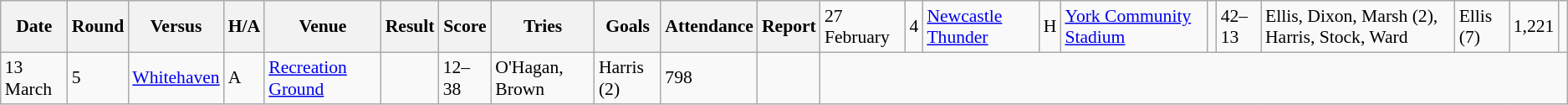<table class="wikitable defaultleft col2center col4center col7center col10right" style="font-size:90%;">
<tr>
<th>Date</th>
<th>Round</th>
<th>Versus</th>
<th>H/A</th>
<th>Venue</th>
<th>Result</th>
<th>Score</th>
<th>Tries</th>
<th>Goals</th>
<th>Attendance</th>
<th>Report</th>
<td>27 February</td>
<td>4</td>
<td> <a href='#'>Newcastle Thunder</a></td>
<td>H</td>
<td><a href='#'>York Community Stadium</a></td>
<td></td>
<td>42–13</td>
<td>Ellis, Dixon, Marsh (2), Harris, Stock, Ward</td>
<td>Ellis (7)</td>
<td>1,221</td>
<td></td>
</tr>
<tr>
<td>13 March</td>
<td>5</td>
<td> <a href='#'>Whitehaven</a></td>
<td>A</td>
<td><a href='#'>Recreation Ground</a></td>
<td></td>
<td>12–38</td>
<td>O'Hagan, Brown</td>
<td>Harris (2)</td>
<td>798</td>
<td></td>
</tr>
</table>
